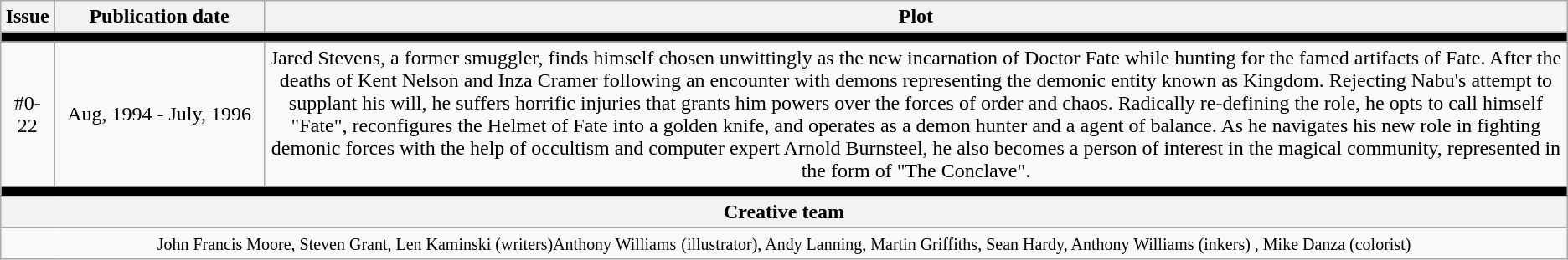<table class="wikitable" style="text-align: center">
<tr>
<th>Issue</th>
<th style="width: 10em">Publication date</th>
<th>Plot</th>
</tr>
<tr>
<td colspan="3" style="background:#000000"></td>
</tr>
<tr>
<td>#0-22</td>
<td>Aug, 1994 - July, 1996</td>
<td>Jared Stevens, a former smuggler, finds himself chosen unwittingly as the new incarnation of Doctor Fate while hunting for the famed artifacts of Fate. After the deaths of Kent Nelson and Inza Cramer following an encounter with demons representing the demonic entity known as Kingdom. Rejecting Nabu's attempt to supplant his will, he suffers horrific injuries that grants him powers over the forces of order and chaos. Radically re-defining the role, he opts to call himself "Fate", reconfigures the Helmet of Fate into a golden knife, and operates as a demon hunter and a agent of balance. As he navigates his new role in fighting demonic forces with the help of occultism and computer expert Arnold Burnsteel, he also becomes a person of interest in the magical community, represented in the form of "The Conclave".</td>
</tr>
<tr>
<td colspan="3" style="background:#000000"></td>
</tr>
<tr>
<th colspan="3">Creative team</th>
</tr>
<tr>
<td colspan="3"><small>John Francis Moore, Steven Grant, Len Kaminski (writers)</small><small>Anthony Williams</small> <small>(illustrator), Andy Lanning, Martin Griffiths, Sean Hardy, Anthony Williams (inkers) , Mike Danza (colorist)</small></td>
</tr>
</table>
